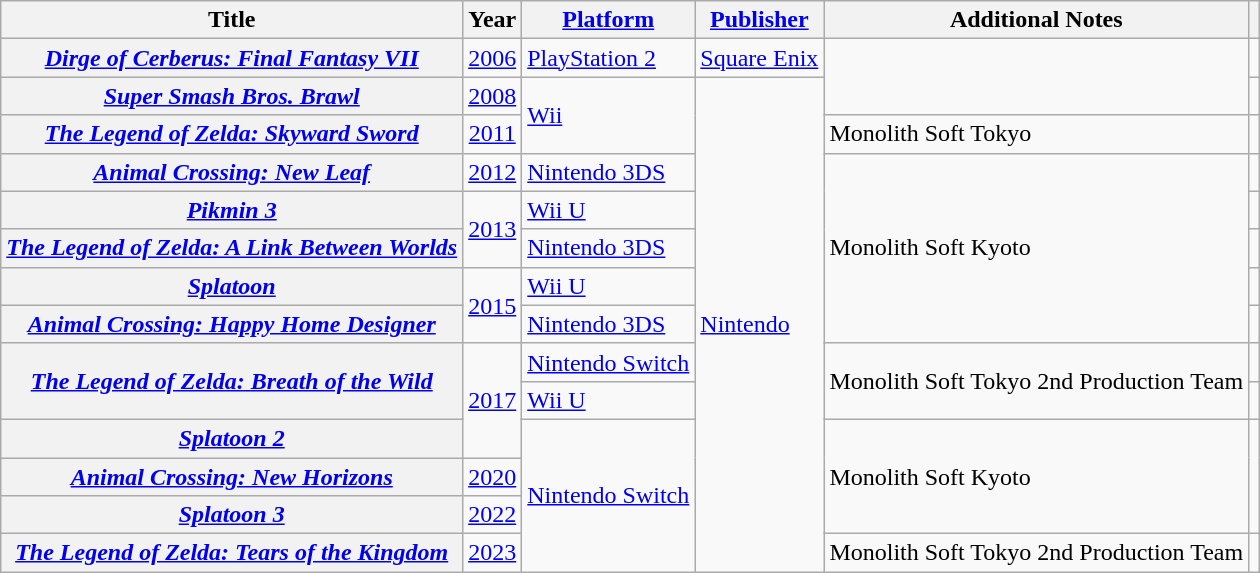<table class="wikitable sortable plainrowheaders">
<tr>
<th scope="col">Title</th>
<th scope="col">Year</th>
<th scope="col"><a href='#'>Platform</a></th>
<th scope="col"><a href='#'>Publisher</a></th>
<th>Additional Notes</th>
<th scope="col" class="unsortable"></th>
</tr>
<tr>
<th scope="row"><em><a href='#'>Dirge of Cerberus: Final Fantasy VII</a></em></th>
<td style="text-align: center;"><a href='#'>2006</a></td>
<td><a href='#'>PlayStation 2</a></td>
<td><a href='#'>Square Enix</a></td>
<td rowspan="2"></td>
<td></td>
</tr>
<tr>
<th scope="row"><em><a href='#'>Super Smash Bros. Brawl</a></em></th>
<td style="text-align: center;"><a href='#'>2008</a></td>
<td rowspan="2"><a href='#'>Wii</a></td>
<td rowspan="13"><a href='#'>Nintendo</a></td>
<td></td>
</tr>
<tr>
<th scope="row"><em><a href='#'>The Legend of Zelda: Skyward Sword</a></em></th>
<td style="text-align: center;"><a href='#'>2011</a></td>
<td>Monolith Soft Tokyo</td>
<td></td>
</tr>
<tr>
<th scope="row"><em><a href='#'>Animal Crossing: New Leaf</a></em></th>
<td style="text-align: center;"><a href='#'>2012</a></td>
<td><a href='#'>Nintendo 3DS</a></td>
<td rowspan="5">Monolith Soft Kyoto</td>
<td></td>
</tr>
<tr>
<th scope="row"><em><a href='#'>Pikmin 3</a></em></th>
<td rowspan="2" style="text-align: center;"><a href='#'>2013</a></td>
<td><a href='#'>Wii U</a></td>
<td></td>
</tr>
<tr>
<th scope="row"><em><a href='#'>The Legend of Zelda: A Link Between Worlds</a></em></th>
<td><a href='#'>Nintendo 3DS</a></td>
<td></td>
</tr>
<tr>
<th scope="row"><em><a href='#'>Splatoon</a></em></th>
<td rowspan="2" style="text-align: center;"><a href='#'>2015</a></td>
<td><a href='#'>Wii U</a></td>
<td></td>
</tr>
<tr>
<th scope="row"><em><a href='#'>Animal Crossing: Happy Home Designer</a></em></th>
<td><a href='#'>Nintendo 3DS</a></td>
<td></td>
</tr>
<tr>
<th rowspan="2" scope="row"><em><a href='#'>The Legend of Zelda: Breath of the Wild</a></em></th>
<td rowspan="3" style="text-align: center;"><a href='#'>2017</a></td>
<td><a href='#'>Nintendo Switch</a></td>
<td rowspan="2">Monolith Soft Tokyo 2nd Production Team</td>
<td></td>
</tr>
<tr>
<td><a href='#'>Wii U</a></td>
<td></td>
</tr>
<tr>
<th scope="row"><em><a href='#'>Splatoon 2</a></em></th>
<td rowspan="4"><a href='#'>Nintendo Switch</a></td>
<td rowspan="3">Monolith Soft Kyoto</td>
<td rowspan="3"></td>
</tr>
<tr>
<th scope="row"><em><a href='#'>Animal Crossing: New Horizons</a></em></th>
<td style="text-align: center;"><a href='#'>2020</a></td>
</tr>
<tr>
<th scope="row"><em><a href='#'>Splatoon 3</a></em></th>
<td style="text-align: center;"><a href='#'>2022</a></td>
</tr>
<tr>
<th scope="row"><em><a href='#'>The Legend of Zelda: Tears of the Kingdom</a></em></th>
<td style="text-align: center;"><a href='#'>2023</a></td>
<td>Monolith Soft Tokyo 2nd Production Team</td>
<td></td>
</tr>
</table>
